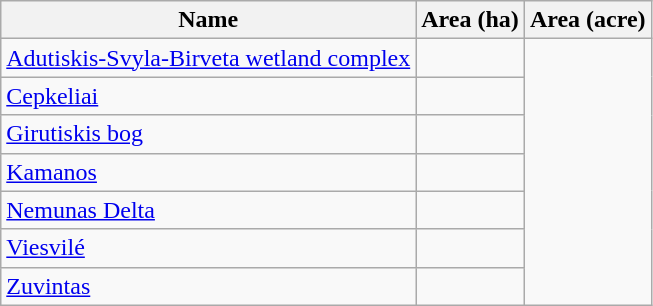<table class="wikitable">
<tr>
<th scope="col" align=left>Name</th>
<th scope="col">Area (ha)</th>
<th scope="col">Area (acre)</th>
</tr>
<tr ---->
<td><a href='#'>Adutiskis-Svyla-Birveta wetland complex </a></td>
<td></td>
</tr>
<tr ---->
<td><a href='#'>Cepkeliai</a></td>
<td></td>
</tr>
<tr ---->
<td><a href='#'>Girutiskis bog</a></td>
<td></td>
</tr>
<tr ---->
<td><a href='#'>Kamanos</a></td>
<td></td>
</tr>
<tr ---->
<td><a href='#'>Nemunas Delta</a></td>
<td></td>
</tr>
<tr ---->
<td><a href='#'>Viesvilé</a></td>
<td></td>
</tr>
<tr ---->
<td><a href='#'>Zuvintas</a></td>
<td></td>
</tr>
</table>
